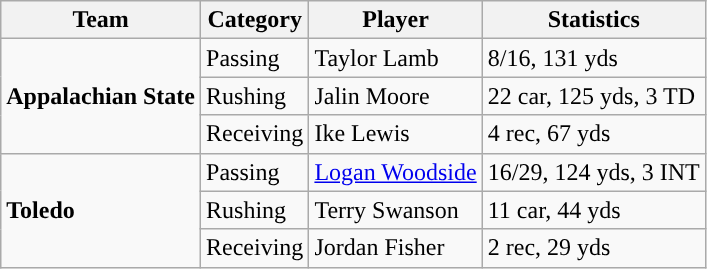<table class="wikitable">
<tr>
<th>Team</th>
<th>Category</th>
<th>Player</th>
<th>Statistics</th>
</tr>
<tr>
<td rowspan=3><strong>Appalachian State</strong></td>
<td>Passing</td>
<td>Taylor Lamb</td>
<td>8/16, 131 yds</td>
</tr>
<tr>
<td>Rushing</td>
<td>Jalin Moore</td>
<td>22 car, 125 yds, 3 TD</td>
</tr>
<tr>
<td>Receiving</td>
<td>Ike Lewis</td>
<td>4 rec, 67 yds</td>
</tr>
<tr>
<td rowspan=3><strong>Toledo</strong></td>
<td>Passing</td>
<td><a href='#'>Logan Woodside</a></td>
<td>16/29, 124 yds, 3 INT</td>
</tr>
<tr>
<td>Rushing</td>
<td>Terry Swanson</td>
<td>11 car, 44 yds</td>
</tr>
<tr>
<td>Receiving</td>
<td>Jordan Fisher</td>
<td>2 rec, 29 yds</td>
</tr>
</table>
